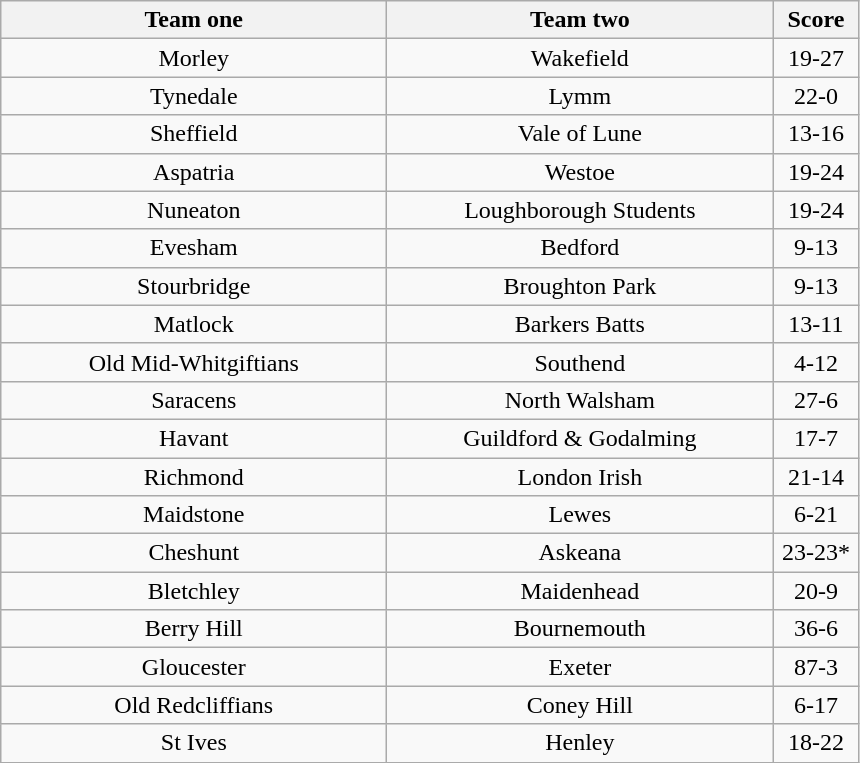<table class="wikitable" style="text-align: center">
<tr>
<th width=250>Team one</th>
<th width=250>Team two</th>
<th width=50>Score</th>
</tr>
<tr>
<td>Morley</td>
<td>Wakefield</td>
<td>19-27</td>
</tr>
<tr>
<td>Tynedale</td>
<td>Lymm</td>
<td>22-0</td>
</tr>
<tr>
<td>Sheffield</td>
<td>Vale of Lune</td>
<td>13-16</td>
</tr>
<tr>
<td>Aspatria</td>
<td>Westoe</td>
<td>19-24</td>
</tr>
<tr>
<td>Nuneaton</td>
<td>Loughborough Students</td>
<td>19-24</td>
</tr>
<tr>
<td>Evesham</td>
<td>Bedford</td>
<td>9-13</td>
</tr>
<tr>
<td>Stourbridge</td>
<td>Broughton Park</td>
<td>9-13</td>
</tr>
<tr>
<td>Matlock</td>
<td>Barkers Batts</td>
<td>13-11</td>
</tr>
<tr>
<td>Old Mid-Whitgiftians</td>
<td>Southend</td>
<td>4-12</td>
</tr>
<tr>
<td>Saracens</td>
<td>North Walsham</td>
<td>27-6</td>
</tr>
<tr>
<td>Havant</td>
<td>Guildford & Godalming</td>
<td>17-7</td>
</tr>
<tr>
<td>Richmond</td>
<td>London Irish</td>
<td>21-14</td>
</tr>
<tr>
<td>Maidstone</td>
<td>Lewes</td>
<td>6-21</td>
</tr>
<tr>
<td>Cheshunt</td>
<td>Askeana</td>
<td>23-23*</td>
</tr>
<tr>
<td>Bletchley</td>
<td>Maidenhead</td>
<td>20-9</td>
</tr>
<tr>
<td>Berry Hill</td>
<td>Bournemouth</td>
<td>36-6</td>
</tr>
<tr>
<td>Gloucester</td>
<td>Exeter</td>
<td>87-3</td>
</tr>
<tr>
<td>Old Redcliffians</td>
<td>Coney Hill</td>
<td>6-17</td>
</tr>
<tr>
<td>St Ives</td>
<td>Henley</td>
<td>18-22</td>
</tr>
</table>
